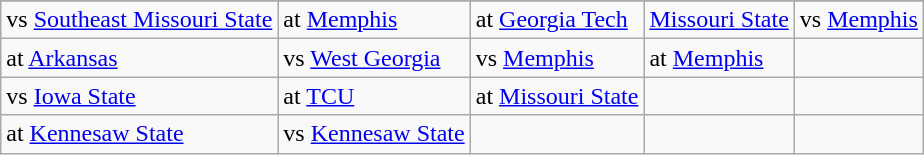<table class="wikitable">
<tr>
</tr>
<tr>
<td>vs <a href='#'>Southeast Missouri State</a></td>
<td>at <a href='#'>Memphis</a></td>
<td>at <a href='#'>Georgia Tech</a></td>
<td><a href='#'>Missouri State</a></td>
<td>vs <a href='#'>Memphis</a></td>
</tr>
<tr>
<td>at <a href='#'>Arkansas</a></td>
<td>vs <a href='#'>West Georgia</a></td>
<td>vs <a href='#'>Memphis</a></td>
<td>at <a href='#'>Memphis</a></td>
<td></td>
</tr>
<tr>
<td>vs <a href='#'>Iowa State</a></td>
<td>at <a href='#'>TCU</a></td>
<td>at <a href='#'>Missouri State</a></td>
<td></td>
<td></td>
</tr>
<tr>
<td>at <a href='#'>Kennesaw State</a></td>
<td>vs <a href='#'>Kennesaw State</a></td>
<td></td>
<td></td>
<td></td>
</tr>
</table>
